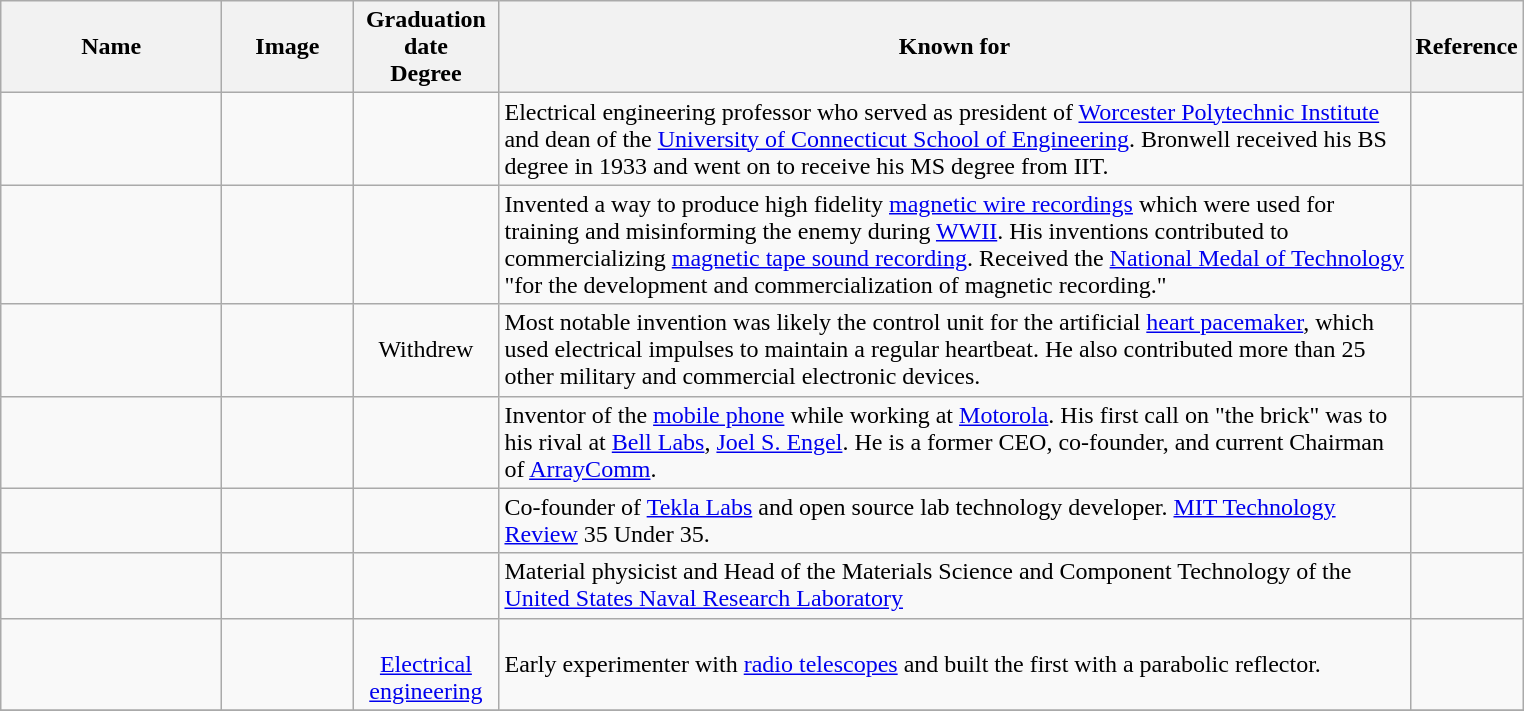<table class="wikitable sortable">
<tr>
<th scope="col" width="140">Name</th>
<th scope="col" width="80" class="unsortable">Image</th>
<th scope="col" width="90">Graduation date<br>Degree</th>
<th scope="col" width="600" class="unsortable">Known for</th>
<th scope="col" width="30" class="unsortable">Reference</th>
</tr>
<tr>
<td></td>
<td></td>
<td align=center></td>
<td>Electrical engineering professor who served as president of <a href='#'>Worcester Polytechnic Institute</a> and dean of the <a href='#'>University of Connecticut School of Engineering</a>. Bronwell received his BS degree in 1933 and went on to receive his MS degree from IIT.</td>
<td align="center"></td>
</tr>
<tr>
<td></td>
<td></td>
<td align=center></td>
<td>Invented a way to produce high fidelity <a href='#'>magnetic wire recordings</a> which were used for training and misinforming the enemy during <a href='#'>WWII</a>. His inventions contributed to commercializing <a href='#'>magnetic tape sound recording</a>. Received the <a href='#'>National Medal of Technology</a> "for the development and commercialization of magnetic recording."</td>
<td align="center"></td>
</tr>
<tr>
<td></td>
<td></td>
<td align=center>Withdrew</td>
<td>Most notable invention was likely the control unit for the artificial <a href='#'>heart pacemaker</a>, which used electrical impulses to maintain a regular heartbeat. He also contributed more than 25 other military and commercial electronic devices.</td>
<td align="center"></td>
</tr>
<tr>
<td></td>
<td></td>
<td align=center></td>
<td>Inventor of the <a href='#'>mobile phone</a> while working at <a href='#'>Motorola</a>. His first call on "the brick" was to his rival at <a href='#'>Bell Labs</a>, <a href='#'>Joel S. Engel</a>. He is a former CEO, co-founder, and current Chairman of <a href='#'>ArrayComm</a>.</td>
<td align="center"></td>
</tr>
<tr>
<td></td>
<td></td>
<td></td>
<td>Co-founder of <a href='#'>Tekla Labs</a> and open source lab technology developer. <a href='#'>MIT Technology Review</a> 35 Under 35.</td>
<td align=center></td>
</tr>
<tr>
<td></td>
<td></td>
<td align=center></td>
<td>Material physicist and Head of the Materials Science and Component Technology of the <a href='#'>United States Naval Research Laboratory</a></td>
<td align="center"></td>
</tr>
<tr>
<td></td>
<td></td>
<td align=center><br><a href='#'>Electrical engineering</a></td>
<td>Early experimenter with <a href='#'>radio telescopes</a> and built the first with a parabolic reflector.</td>
<td align="center"></td>
</tr>
<tr>
</tr>
</table>
